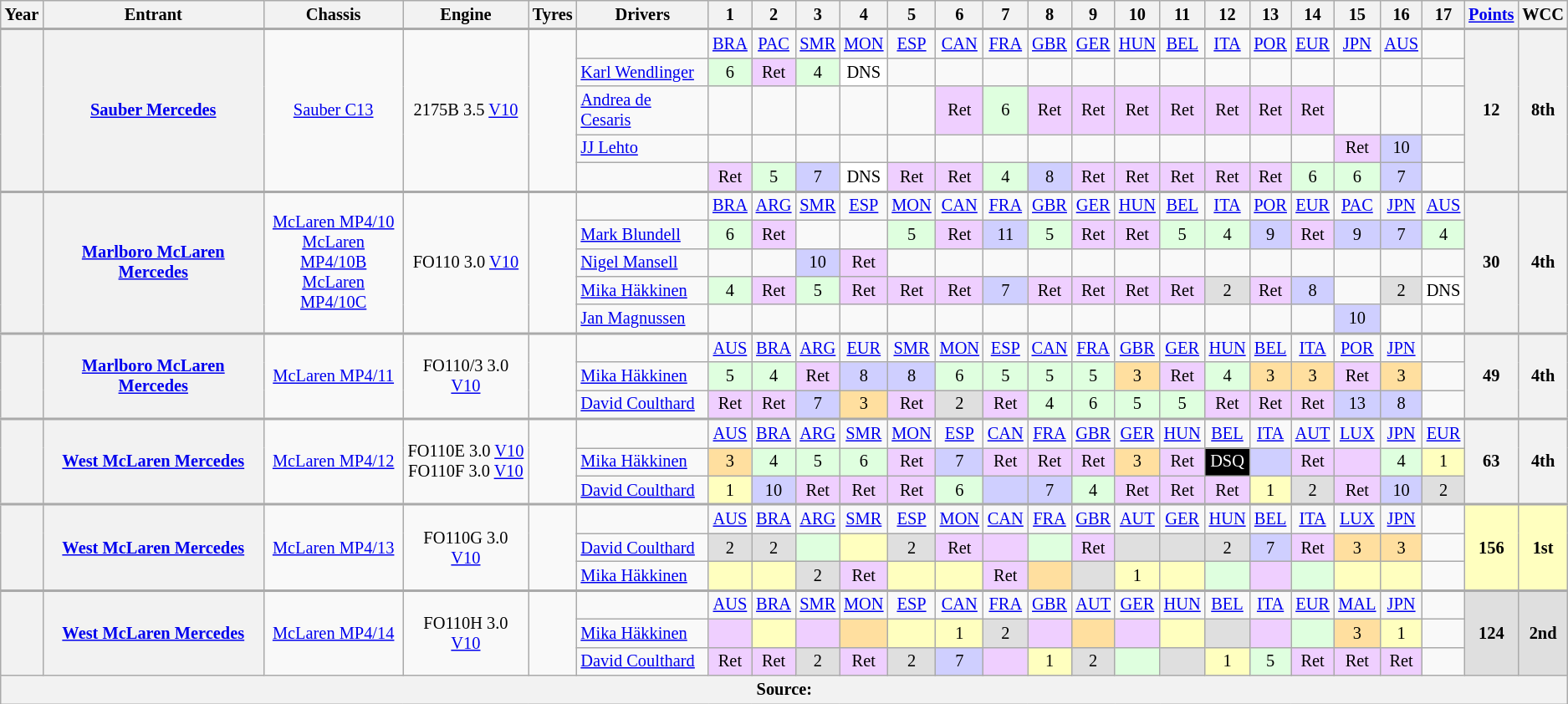<table class="wikitable" style="text-align:center; font-size:85%">
<tr>
<th>Year</th>
<th>Entrant</th>
<th>Chassis</th>
<th>Engine</th>
<th>Tyres</th>
<th>Drivers</th>
<th>1</th>
<th>2</th>
<th>3</th>
<th>4</th>
<th>5</th>
<th>6</th>
<th>7</th>
<th>8</th>
<th>9</th>
<th>10</th>
<th>11</th>
<th>12</th>
<th>13</th>
<th>14</th>
<th>15</th>
<th>16</th>
<th>17</th>
<th><a href='#'>Points</a></th>
<th>WCC</th>
</tr>
<tr style="border-top:2px solid #aaaaaa">
<th rowspan=5></th>
<th rowspan=5><a href='#'>Sauber Mercedes</a></th>
<td rowspan=5><a href='#'>Sauber C13</a></td>
<td rowspan=5>2175B 3.5 <a href='#'>V10</a></td>
<td rowspan=5></td>
<td></td>
<td><a href='#'>BRA</a></td>
<td><a href='#'>PAC</a></td>
<td><a href='#'>SMR</a></td>
<td><a href='#'>MON</a></td>
<td><a href='#'>ESP</a></td>
<td><a href='#'>CAN</a></td>
<td><a href='#'>FRA</a></td>
<td><a href='#'>GBR</a></td>
<td><a href='#'>GER</a></td>
<td><a href='#'>HUN</a></td>
<td><a href='#'>BEL</a></td>
<td><a href='#'>ITA</a></td>
<td><a href='#'>POR</a></td>
<td><a href='#'>EUR</a></td>
<td><a href='#'>JPN</a></td>
<td><a href='#'>AUS</a></td>
<td></td>
<th rowspan=5>12</th>
<th rowspan=5>8th</th>
</tr>
<tr>
<td align="left"> <a href='#'>Karl Wendlinger</a></td>
<td style="background:#DFFFDF;">6</td>
<td style="background:#EFCFFF;">Ret</td>
<td style="background:#DFFFDF;">4</td>
<td style="background:#FFFFFF;">DNS</td>
<td></td>
<td></td>
<td></td>
<td></td>
<td></td>
<td></td>
<td></td>
<td></td>
<td></td>
<td></td>
<td></td>
<td></td>
<td></td>
</tr>
<tr>
<td align="left"> <a href='#'>Andrea de Cesaris</a></td>
<td></td>
<td></td>
<td></td>
<td></td>
<td></td>
<td style="background:#EFCFFF;">Ret</td>
<td style="background:#DFFFDF;">6</td>
<td style="background:#EFCFFF;">Ret</td>
<td style="background:#EFCFFF;">Ret</td>
<td style="background:#EFCFFF;">Ret</td>
<td style="background:#EFCFFF;">Ret</td>
<td style="background:#EFCFFF;">Ret</td>
<td style="background:#EFCFFF;">Ret</td>
<td style="background:#EFCFFF;">Ret</td>
<td></td>
<td></td>
<td></td>
</tr>
<tr>
<td align="left"> <a href='#'>JJ Lehto</a></td>
<td></td>
<td></td>
<td></td>
<td></td>
<td></td>
<td></td>
<td></td>
<td></td>
<td></td>
<td></td>
<td></td>
<td></td>
<td></td>
<td></td>
<td style="background:#EFCFFF;">Ret</td>
<td style="background:#CFCFFF;">10</td>
<td></td>
</tr>
<tr>
<td align="left"></td>
<td style="background:#EFCFFF;">Ret</td>
<td style="background:#DFFFDF;">5</td>
<td style="background:#CFCFFF;">7</td>
<td style="background:#FFFFFF;">DNS</td>
<td style="background:#EFCFFF;">Ret</td>
<td style="background:#EFCFFF;">Ret</td>
<td style="background:#DFFFDF;">4</td>
<td style="background:#CFCFFF;">8</td>
<td style="background:#EFCFFF;">Ret</td>
<td style="background:#EFCFFF;">Ret</td>
<td style="background:#EFCFFF;">Ret</td>
<td style="background:#EFCFFF;">Ret</td>
<td style="background:#EFCFFF;">Ret</td>
<td style="background:#DFFFDF;">6</td>
<td style="background:#DFFFDF;">6</td>
<td style="background:#CFCFFF;">7</td>
<td></td>
</tr>
<tr style="border-top:2px solid #aaaaaa">
<th rowspan=5></th>
<th rowspan=5><a href='#'>Marlboro McLaren Mercedes</a></th>
<td rowspan=5><a href='#'>McLaren MP4/10</a><br><a href='#'>McLaren MP4/10B</a><br><a href='#'>McLaren MP4/10C</a></td>
<td rowspan=5>FO110 3.0 <a href='#'>V10</a></td>
<td rowspan=5></td>
<td></td>
<td><a href='#'>BRA</a></td>
<td><a href='#'>ARG</a></td>
<td><a href='#'>SMR</a></td>
<td><a href='#'>ESP</a></td>
<td><a href='#'>MON</a></td>
<td><a href='#'>CAN</a></td>
<td><a href='#'>FRA</a></td>
<td><a href='#'>GBR</a></td>
<td><a href='#'>GER</a></td>
<td><a href='#'>HUN</a></td>
<td><a href='#'>BEL</a></td>
<td><a href='#'>ITA</a></td>
<td><a href='#'>POR</a></td>
<td><a href='#'>EUR</a></td>
<td><a href='#'>PAC</a></td>
<td><a href='#'>JPN</a></td>
<td><a href='#'>AUS</a></td>
<th rowspan=5>30</th>
<th rowspan=5>4th</th>
</tr>
<tr>
<td align="left"> <a href='#'>Mark Blundell</a></td>
<td style="background:#DFFFDF;">6</td>
<td style="background:#EFCFFF;">Ret</td>
<td></td>
<td></td>
<td style="background:#DFFFDF;">5</td>
<td style="background:#EFCFFF;">Ret</td>
<td style="background:#CFCFFF;">11</td>
<td style="background:#DFFFDF;">5</td>
<td style="background:#EFCFFF;">Ret</td>
<td style="background:#EFCFFF;">Ret</td>
<td style="background:#DFFFDF;">5</td>
<td style="background:#DFFFDF;">4</td>
<td style="background:#CFCFFF;">9</td>
<td style="background:#EFCFFF;">Ret</td>
<td style="background:#CFCFFF;">9</td>
<td style="background:#CFCFFF;">7</td>
<td style="background:#DFFFDF;">4</td>
</tr>
<tr>
<td align="left"> <a href='#'>Nigel Mansell</a></td>
<td></td>
<td></td>
<td style="background:#CFCFFF;">10</td>
<td style="background:#EFCFFF;">Ret</td>
<td></td>
<td></td>
<td></td>
<td></td>
<td></td>
<td></td>
<td></td>
<td></td>
<td></td>
<td></td>
<td></td>
<td></td>
<td></td>
</tr>
<tr>
<td align="left"> <a href='#'>Mika Häkkinen</a></td>
<td style="background:#DFFFDF;">4</td>
<td style="background:#EFCFFF;">Ret</td>
<td style="background:#DFFFDF;">5</td>
<td style="background:#EFCFFF;">Ret</td>
<td style="background:#EFCFFF;">Ret</td>
<td style="background:#EFCFFF;">Ret</td>
<td style="background:#CFCFFF;">7</td>
<td style="background:#EFCFFF;">Ret</td>
<td style="background:#EFCFFF;">Ret</td>
<td style="background:#EFCFFF;">Ret</td>
<td style="background:#EFCFFF;">Ret</td>
<td style="background:#DFDFDF;">2</td>
<td style="background:#EFCFFF;">Ret</td>
<td style="background:#CFCFFF;">8</td>
<td></td>
<td style="background:#DFDFDF;">2</td>
<td style="background:#FFFFFF;">DNS</td>
</tr>
<tr>
<td align="left"> <a href='#'>Jan Magnussen</a></td>
<td></td>
<td></td>
<td></td>
<td></td>
<td></td>
<td></td>
<td></td>
<td></td>
<td></td>
<td></td>
<td></td>
<td></td>
<td></td>
<td></td>
<td style="background:#CFCFFF;">10</td>
<td></td>
<td></td>
</tr>
<tr style="border-top:2px solid #aaaaaa">
<th rowspan=3></th>
<th rowspan=3><a href='#'>Marlboro McLaren Mercedes</a></th>
<td rowspan=3><a href='#'>McLaren MP4/11</a></td>
<td rowspan=3>FO110/3 3.0 <a href='#'>V10</a></td>
<td rowspan=3></td>
<td></td>
<td><a href='#'>AUS</a></td>
<td><a href='#'>BRA</a></td>
<td><a href='#'>ARG</a></td>
<td><a href='#'>EUR</a></td>
<td><a href='#'>SMR</a></td>
<td><a href='#'>MON</a></td>
<td><a href='#'>ESP</a></td>
<td><a href='#'>CAN</a></td>
<td><a href='#'>FRA</a></td>
<td><a href='#'>GBR</a></td>
<td><a href='#'>GER</a></td>
<td><a href='#'>HUN</a></td>
<td><a href='#'>BEL</a></td>
<td><a href='#'>ITA</a></td>
<td><a href='#'>POR</a></td>
<td><a href='#'>JPN</a></td>
<td></td>
<th rowspan=3>49</th>
<th rowspan=3>4th</th>
</tr>
<tr>
<td align="left"> <a href='#'>Mika Häkkinen</a></td>
<td style="background:#DFFFDF;">5</td>
<td style="background:#DFFFDF;">4</td>
<td style="background:#EFCFFF;">Ret</td>
<td style="background:#CFCFFF;">8</td>
<td style="background:#CFCFFF;">8</td>
<td style="background:#DFFFDF;">6</td>
<td style="background:#DFFFDF;">5</td>
<td style="background:#DFFFDF;">5</td>
<td style="background:#DFFFDF;">5</td>
<td style="background:#FFDF9F;">3</td>
<td style="background:#EFCFFF;">Ret</td>
<td style="background:#DFFFDF;">4</td>
<td style="background:#FFDF9F;">3</td>
<td style="background:#FFDF9F;">3</td>
<td style="background:#EFCFFF;">Ret</td>
<td style="background:#FFDF9F;">3</td>
<td></td>
</tr>
<tr>
<td align="left"> <a href='#'>David Coulthard</a></td>
<td style="background:#EFCFFF;">Ret</td>
<td style="background:#EFCFFF;">Ret</td>
<td style="background:#CFCFFF;">7</td>
<td style="background:#FFDF9F;">3</td>
<td style="background:#EFCFFF;">Ret</td>
<td style="background:#DFDFDF;">2</td>
<td style="background:#EFCFFF;">Ret</td>
<td style="background:#DFFFDF;">4</td>
<td style="background:#DFFFDF;">6</td>
<td style="background:#DFFFDF;">5</td>
<td style="background:#DFFFDF;">5</td>
<td style="background:#EFCFFF;">Ret</td>
<td style="background:#EFCFFF;">Ret</td>
<td style="background:#EFCFFF;">Ret</td>
<td style="background:#CFCFFF;">13</td>
<td style="background:#CFCFFF;">8</td>
<td></td>
</tr>
<tr style="border-top:2px solid #aaaaaa">
<th rowspan=3></th>
<th rowspan=3><a href='#'>West McLaren Mercedes</a></th>
<td rowspan=3><a href='#'>McLaren MP4/12</a></td>
<td rowspan=3>FO110E 3.0 <a href='#'>V10</a><br>FO110F 3.0 <a href='#'>V10</a></td>
<td rowspan=3></td>
<td></td>
<td><a href='#'>AUS</a></td>
<td><a href='#'>BRA</a></td>
<td><a href='#'>ARG</a></td>
<td><a href='#'>SMR</a></td>
<td><a href='#'>MON</a></td>
<td><a href='#'>ESP</a></td>
<td><a href='#'>CAN</a></td>
<td><a href='#'>FRA</a></td>
<td><a href='#'>GBR</a></td>
<td><a href='#'>GER</a></td>
<td><a href='#'>HUN</a></td>
<td><a href='#'>BEL</a></td>
<td><a href='#'>ITA</a></td>
<td><a href='#'>AUT</a></td>
<td><a href='#'>LUX</a></td>
<td><a href='#'>JPN</a></td>
<td><a href='#'>EUR</a></td>
<th rowspan=3>63</th>
<th rowspan=3>4th</th>
</tr>
<tr>
<td align="left"> <a href='#'>Mika Häkkinen</a></td>
<td style="background:#FFDF9F;">3</td>
<td style="background:#DFFFDF;">4</td>
<td style="background:#DFFFDF;">5</td>
<td style="background:#DFFFDF;">6</td>
<td style="background:#EFCFFF;">Ret</td>
<td style="background:#CFCFFF;">7</td>
<td style="background:#EFCFFF;">Ret</td>
<td style="background:#EFCFFF;">Ret</td>
<td style="background:#EFCFFF;">Ret</td>
<td style="background:#FFDF9F;">3</td>
<td style="background:#EFCFFF;">Ret</td>
<td style="background:#000000; color:white">DSQ</td>
<td style="background:#CFCFFF;"></td>
<td style="background:#EFCFFF;">Ret</td>
<td style="background:#EFCFFF;"></td>
<td style="background:#DFFFDF;">4</td>
<td style="background:#FFFFBF;">1</td>
</tr>
<tr>
<td align="left"> <a href='#'>David Coulthard</a></td>
<td style="background:#FFFFBF;">1</td>
<td style="background:#CFCFFF;">10</td>
<td style="background:#EFCFFF;">Ret</td>
<td style="background:#EFCFFF;">Ret</td>
<td style="background:#EFCFFF;">Ret</td>
<td style="background:#DFFFDF;">6</td>
<td style="background:#CFCFFF;"></td>
<td style="background:#CFCFFF;">7</td>
<td style="background:#DFFFDF;">4</td>
<td style="background:#EFCFFF;">Ret</td>
<td style="background:#EFCFFF;">Ret</td>
<td style="background:#EFCFFF;">Ret</td>
<td style="background:#FFFFBF;">1</td>
<td style="background:#DFDFDF;">2</td>
<td style="background:#EFCFFF;">Ret</td>
<td style="background:#CFCFFF;">10</td>
<td style="background:#DFDFDF;">2</td>
</tr>
<tr style="border-top:2px solid #aaaaaa">
<th rowspan=3></th>
<th rowspan=3><a href='#'>West McLaren Mercedes</a></th>
<td rowspan=3><a href='#'>McLaren MP4/13</a></td>
<td rowspan=3>FO110G 3.0 <a href='#'>V10</a></td>
<td rowspan=3></td>
<td></td>
<td><a href='#'>AUS</a></td>
<td><a href='#'>BRA</a></td>
<td><a href='#'>ARG</a></td>
<td><a href='#'>SMR</a></td>
<td><a href='#'>ESP</a></td>
<td><a href='#'>MON</a></td>
<td><a href='#'>CAN</a></td>
<td><a href='#'>FRA</a></td>
<td><a href='#'>GBR</a></td>
<td><a href='#'>AUT</a></td>
<td><a href='#'>GER</a></td>
<td><a href='#'>HUN</a></td>
<td><a href='#'>BEL</a></td>
<td><a href='#'>ITA</a></td>
<td><a href='#'>LUX</a></td>
<td><a href='#'>JPN</a></td>
<td></td>
<td rowspan=3 style="background:#FFFFBF;"><strong>156</strong></td>
<td rowspan=3 style="background:#FFFFBF;"><strong>1st</strong></td>
</tr>
<tr>
<td align="left"> <a href='#'>David Coulthard</a></td>
<td style="background:#DFDFDF;">2</td>
<td style="background:#DFDFDF;">2</td>
<td style="background:#DFFFDF;"></td>
<td style="background:#FFFFBF;"></td>
<td style="background:#DFDFDF;">2</td>
<td style="background:#EFCFFF;">Ret</td>
<td style="background:#EFCFFF;"></td>
<td style="background:#DFFFDF;"></td>
<td style="background:#EFCFFF;">Ret</td>
<td style="background:#DFDFDF;"></td>
<td style="background:#DFDFDF;"></td>
<td style="background:#DFDFDF;">2</td>
<td style="background:#CFCFFF;">7</td>
<td style="background:#EFCFFF;">Ret</td>
<td style="background:#FFDF9F;">3</td>
<td style="background:#FFDF9F;">3</td>
<td></td>
</tr>
<tr>
<td align="left"> <a href='#'>Mika Häkkinen</a></td>
<td style="background:#FFFFBF;"></td>
<td style="background:#FFFFBF;"></td>
<td style="background:#DFDFDF;">2</td>
<td style="background:#EFCFFF;">Ret</td>
<td style="background:#FFFFBF;"></td>
<td style="background:#FFFFBF;"></td>
<td style="background:#EFCFFF;">Ret</td>
<td style="background:#FFDF9F;"></td>
<td style="background:#DFDFDF;"></td>
<td style="background:#FFFFBF;">1</td>
<td style="background:#FFFFBF;"></td>
<td style="background:#DFFFDF;"></td>
<td style="background:#EFCFFF;"></td>
<td style="background:#DFFFDF;"></td>
<td style="background:#FFFFBF;"></td>
<td style="background:#FFFFBF;"></td>
<td></td>
</tr>
<tr style="border-top:2px solid #aaaaaa">
<th rowspan=3></th>
<th rowspan=3><a href='#'>West McLaren Mercedes</a></th>
<td rowspan=3><a href='#'>McLaren MP4/14</a></td>
<td rowspan=3>FO110H 3.0 <a href='#'>V10</a></td>
<td rowspan=3></td>
<td></td>
<td><a href='#'>AUS</a></td>
<td><a href='#'>BRA</a></td>
<td><a href='#'>SMR</a></td>
<td><a href='#'>MON</a></td>
<td><a href='#'>ESP</a></td>
<td><a href='#'>CAN</a></td>
<td><a href='#'>FRA</a></td>
<td><a href='#'>GBR</a></td>
<td><a href='#'>AUT</a></td>
<td><a href='#'>GER</a></td>
<td><a href='#'>HUN</a></td>
<td><a href='#'>BEL</a></td>
<td><a href='#'>ITA</a></td>
<td><a href='#'>EUR</a></td>
<td><a href='#'>MAL</a></td>
<td><a href='#'>JPN</a></td>
<td></td>
<td rowspan=3 style="background:#DFDFDF;"><strong>124</strong></td>
<td rowspan=3 style="background:#DFDFDF;"><strong>2nd</strong></td>
</tr>
<tr>
<td align="left"> <a href='#'>Mika Häkkinen</a></td>
<td style="background:#EFCFFF;"></td>
<td style="background:#FFFFBF;"></td>
<td style="background:#EFCFFF;"></td>
<td style="background:#FFDF9F;"></td>
<td style="background:#FFFFBF;"></td>
<td style="background:#FFFFBF;">1</td>
<td style="background:#DFDFDF;">2</td>
<td style="background:#EFCFFF;"></td>
<td style="background:#FFDF9F;"></td>
<td style="background:#EFCFFF;"></td>
<td style="background:#FFFFBF;"></td>
<td style="background:#DFDFDF;"></td>
<td style="background:#EFCFFF;"></td>
<td style="background:#DFFFDF;"></td>
<td style="background:#FFDF9F;">3</td>
<td style="background:#FFFFBF;">1</td>
<td></td>
</tr>
<tr>
<td align="left"> <a href='#'>David Coulthard</a></td>
<td style="background:#EFCFFF;">Ret</td>
<td style="background:#EFCFFF;">Ret</td>
<td style="background:#DFDFDF;">2</td>
<td style="background:#EFCFFF;">Ret</td>
<td style="background:#DFDFDF;">2</td>
<td style="background:#CFCFFF;">7</td>
<td style="background:#EFCFFF;"></td>
<td style="background:#FFFFBF;">1</td>
<td style="background:#DFDFDF;">2</td>
<td style="background:#DFFFDF;"></td>
<td style="background:#DFDFDF;"></td>
<td style="background:#FFFFBF;">1</td>
<td style="background:#DFFFDF;">5</td>
<td style="background:#EFCFFF;">Ret</td>
<td style="background:#EFCFFF;">Ret</td>
<td style="background:#EFCFFF;">Ret</td>
<td></td>
</tr>
<tr>
<th colspan="25">Source:</th>
</tr>
</table>
